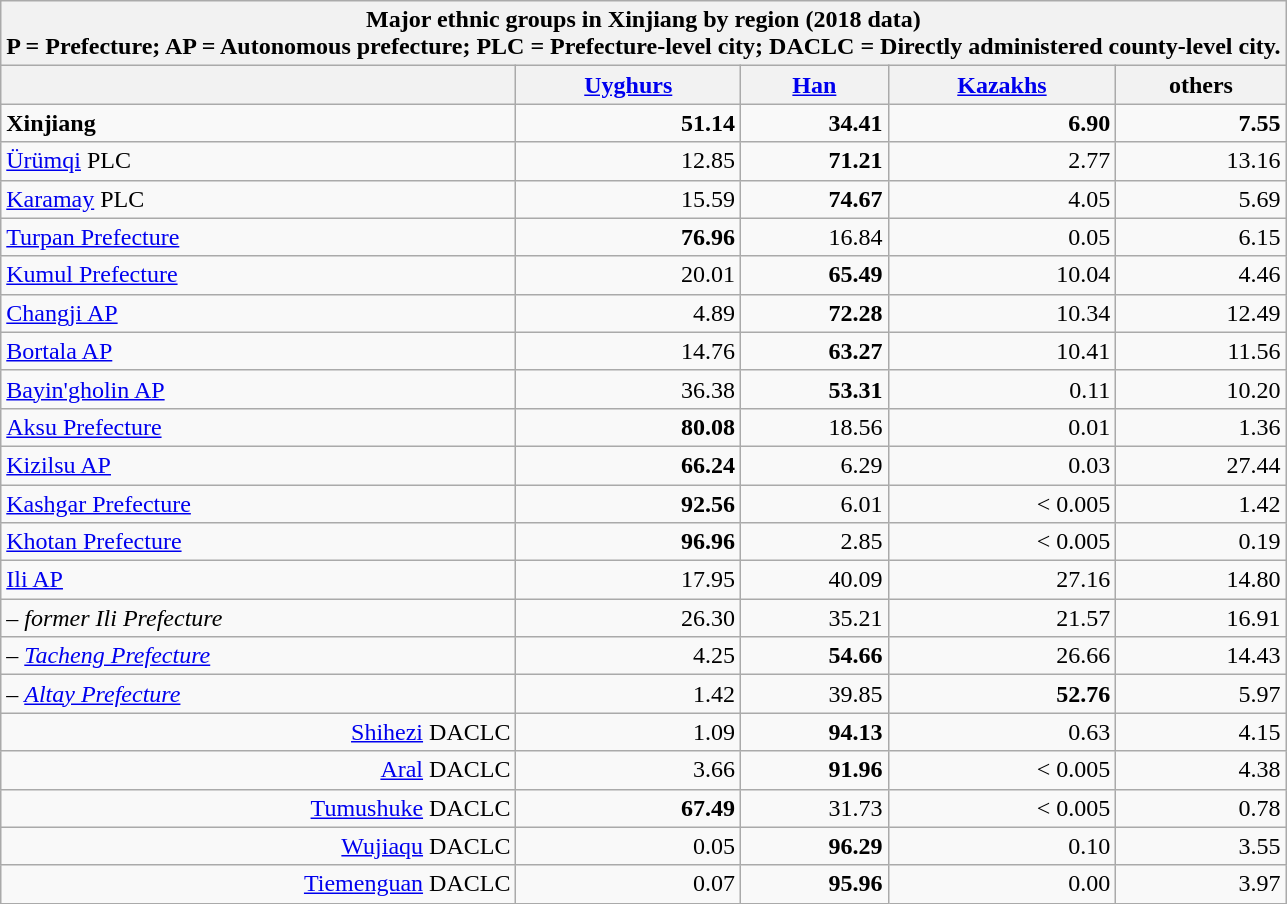<table class="wikitable sortable" style="text-align:right;">
<tr>
<th style="text-align: center;" colspan="5">Major ethnic groups in Xinjiang by region (2018 data)<br>P = Prefecture; AP = Autonomous prefecture; PLC = Prefecture-level city; DACLC = Directly administered county-level city.</th>
</tr>
<tr>
<th></th>
<th><a href='#'>Uyghurs</a> </th>
<th><a href='#'>Han</a> </th>
<th><a href='#'>Kazakhs</a> </th>
<th>others </th>
</tr>
<tr>
<td style="text-align:left;"><strong>Xinjiang</strong></td>
<td><strong>51.14</strong></td>
<td><strong>34.41</strong></td>
<td><strong>6.90</strong></td>
<td><strong>7.55</strong></td>
</tr>
<tr>
<td style="text-align:left;"><a href='#'>Ürümqi</a> PLC</td>
<td>12.85</td>
<td><strong>71.21</strong></td>
<td>2.77</td>
<td>13.16</td>
</tr>
<tr>
<td style="text-align:left;"><a href='#'>Karamay</a> PLC</td>
<td>15.59</td>
<td><strong>74.67</strong></td>
<td>4.05</td>
<td>5.69</td>
</tr>
<tr>
<td style="text-align:left;"><a href='#'>Turpan Prefecture</a></td>
<td><strong>76.96</strong></td>
<td>16.84</td>
<td>0.05</td>
<td>6.15</td>
</tr>
<tr>
<td style="text-align:left;"><a href='#'>Kumul Prefecture</a></td>
<td>20.01</td>
<td><strong>65.49</strong></td>
<td>10.04</td>
<td>4.46</td>
</tr>
<tr>
<td style="text-align:left;"><a href='#'>Changji AP</a></td>
<td>4.89</td>
<td><strong>72.28</strong></td>
<td>10.34</td>
<td>12.49</td>
</tr>
<tr>
<td style="text-align:left;"><a href='#'>Bortala AP</a></td>
<td>14.76</td>
<td><strong>63.27</strong></td>
<td>10.41</td>
<td>11.56</td>
</tr>
<tr>
<td style="text-align:left;"><a href='#'>Bayin'gholin AP</a></td>
<td>36.38</td>
<td><strong>53.31</strong></td>
<td>0.11</td>
<td>10.20</td>
</tr>
<tr>
<td style="text-align:left;"><a href='#'>Aksu Prefecture</a></td>
<td><strong>80.08</strong></td>
<td>18.56</td>
<td>0.01</td>
<td>1.36</td>
</tr>
<tr>
<td style="text-align:left;"><a href='#'>Kizilsu AP</a></td>
<td><strong>66.24</strong></td>
<td>6.29</td>
<td>0.03</td>
<td>27.44</td>
</tr>
<tr>
<td style="text-align:left;"><a href='#'>Kashgar Prefecture</a></td>
<td><strong>92.56</strong></td>
<td>6.01</td>
<td>< 0.005</td>
<td>1.42</td>
</tr>
<tr>
<td style="text-align:left;"><a href='#'>Khotan Prefecture</a></td>
<td><strong>96.96</strong></td>
<td>2.85</td>
<td>< 0.005</td>
<td>0.19</td>
</tr>
<tr>
<td style="text-align:left;"><a href='#'>Ili AP</a></td>
<td>17.95</td>
<td>40.09</td>
<td>27.16</td>
<td>14.80</td>
</tr>
<tr>
<td style="text-align:left;">– <em>former Ili Prefecture</em></td>
<td>26.30</td>
<td>35.21</td>
<td>21.57</td>
<td>16.91</td>
</tr>
<tr>
<td style="text-align:left;">– <em><a href='#'>Tacheng Prefecture</a></em></td>
<td>4.25</td>
<td><strong>54.66</strong></td>
<td>26.66</td>
<td>14.43</td>
</tr>
<tr>
<td style="text-align:left;">– <em><a href='#'>Altay Prefecture</a></em></td>
<td>1.42</td>
<td>39.85</td>
<td><strong>52.76</strong></td>
<td>5.97</td>
</tr>
<tr>
<td><a href='#'>Shihezi</a> DACLC</td>
<td>1.09</td>
<td><strong>94.13</strong></td>
<td>0.63</td>
<td>4.15</td>
</tr>
<tr>
<td><a href='#'>Aral</a> DACLC</td>
<td>3.66</td>
<td><strong>91.96</strong></td>
<td>< 0.005</td>
<td>4.38</td>
</tr>
<tr>
<td><a href='#'>Tumushuke</a> DACLC</td>
<td><strong>67.49</strong></td>
<td>31.73</td>
<td>< 0.005</td>
<td>0.78</td>
</tr>
<tr>
<td><a href='#'>Wujiaqu</a> DACLC</td>
<td>0.05</td>
<td><strong>96.29</strong></td>
<td>0.10</td>
<td>3.55</td>
</tr>
<tr>
<td><a href='#'>Tiemenguan</a> DACLC</td>
<td>0.07</td>
<td><strong>95.96</strong></td>
<td>0.00</td>
<td>3.97</td>
</tr>
</table>
